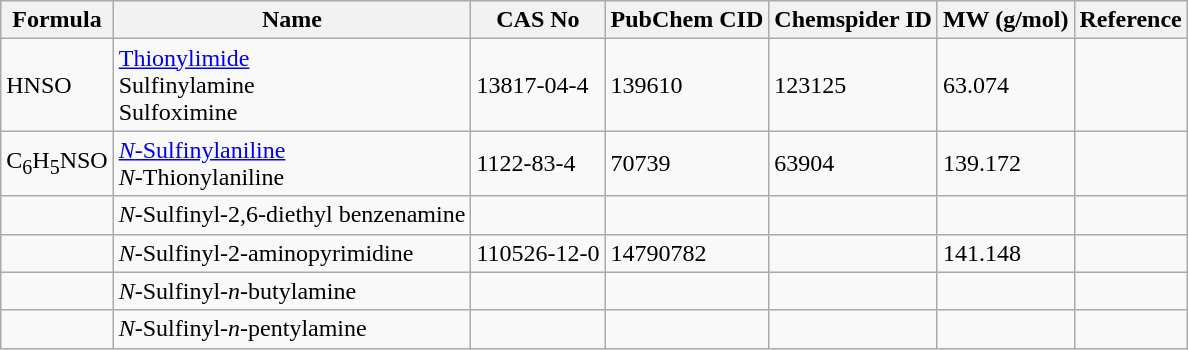<table class="wikitable">
<tr>
<th>Formula</th>
<th>Name</th>
<th>CAS No</th>
<th>PubChem CID</th>
<th>Chemspider ID</th>
<th>MW (g/mol)</th>
<th>Reference</th>
</tr>
<tr>
<td>HNSO</td>
<td><a href='#'>Thionylimide</a><br>Sulfinylamine<br>Sulfoximine</td>
<td>13817-04-4</td>
<td>139610</td>
<td>123125</td>
<td>63.074</td>
<td></td>
</tr>
<tr>
<td>C<sub>6</sub>H<sub>5</sub>NSO</td>
<td><a href='#'><em>N</em>-Sulfinylaniline</a><br><em>N</em>-Thionylaniline</td>
<td>1122-83-4</td>
<td>70739</td>
<td>63904</td>
<td>139.172</td>
<td></td>
</tr>
<tr>
<td></td>
<td><em>N</em>-Sulfinyl-2,6-diethyl benzenamine</td>
<td></td>
<td></td>
<td></td>
<td></td>
<td></td>
</tr>
<tr>
<td></td>
<td><em>N</em>-Sulfinyl-2-aminopyrimidine</td>
<td>110526-12-0</td>
<td>14790782</td>
<td></td>
<td>141.148</td>
<td></td>
</tr>
<tr>
<td></td>
<td><em>N</em>-Sulfinyl-<em>n</em>-butylamine</td>
<td></td>
<td></td>
<td></td>
<td></td>
<td></td>
</tr>
<tr>
<td></td>
<td><em>N</em>-Sulfinyl-<em>n</em>-pentylamine</td>
<td></td>
<td></td>
<td></td>
<td></td>
<td></td>
</tr>
</table>
